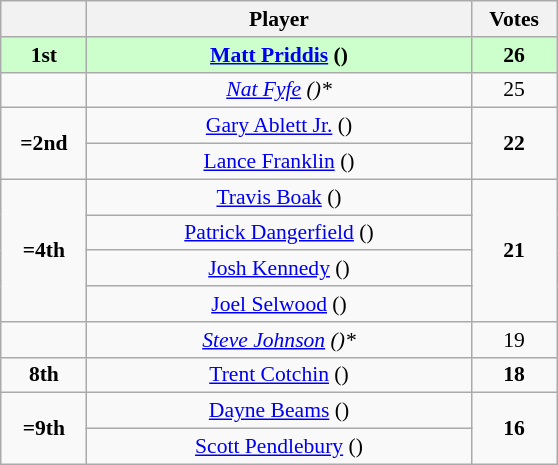<table class="wikitable" style="margin:1em auto; text-align: center; font-size: 90%;">
<tr>
<th style="width:50px;"></th>
<th style="width:250px;">Player</th>
<th style="width:50px;">Votes</th>
</tr>
<tr style="background:#cfc; font-weight:bold;">
<td><strong>1st</strong></td>
<td><a href='#'>Matt Priddis</a> ()</td>
<td><strong>26</strong></td>
</tr>
<tr>
<td></td>
<td><em><a href='#'>Nat Fyfe</a> ()*</em></td>
<td>25</td>
</tr>
<tr>
<td rowspan=2><strong>=2nd</strong></td>
<td><a href='#'>Gary Ablett Jr.</a> ()</td>
<td rowspan=2><strong>22</strong></td>
</tr>
<tr>
<td><a href='#'>Lance Franklin</a> ()</td>
</tr>
<tr>
<td rowspan=4><strong>=4th</strong></td>
<td><a href='#'>Travis Boak</a> ()</td>
<td rowspan=4><strong>21</strong></td>
</tr>
<tr>
<td><a href='#'>Patrick Dangerfield</a> ()</td>
</tr>
<tr>
<td><a href='#'>Josh Kennedy</a> ()</td>
</tr>
<tr>
<td><a href='#'>Joel Selwood</a> ()</td>
</tr>
<tr>
<td></td>
<td><em><a href='#'>Steve Johnson</a> ()*</em></td>
<td>19</td>
</tr>
<tr>
<td><strong>8th</strong></td>
<td><a href='#'>Trent Cotchin</a> ()</td>
<td><strong>18</strong></td>
</tr>
<tr>
<td rowspan=2><strong>=9th</strong></td>
<td><a href='#'>Dayne Beams</a> ()</td>
<td rowspan=2><strong>16</strong></td>
</tr>
<tr>
<td><a href='#'>Scott Pendlebury</a> ()</td>
</tr>
</table>
